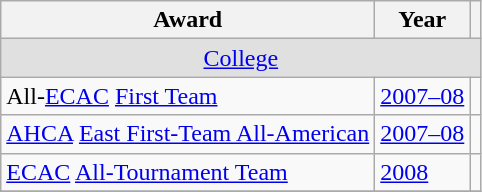<table class="wikitable">
<tr>
<th>Award</th>
<th>Year</th>
<th></th>
</tr>
<tr ALIGN="center" bgcolor="#e0e0e0">
<td colspan="3"><a href='#'>College</a></td>
</tr>
<tr>
<td>All-<a href='#'>ECAC</a> <a href='#'>First Team</a></td>
<td><a href='#'>2007–08</a></td>
<td></td>
</tr>
<tr>
<td><a href='#'>AHCA</a> <a href='#'>East First-Team All-American</a></td>
<td><a href='#'>2007–08</a></td>
<td></td>
</tr>
<tr>
<td><a href='#'>ECAC</a> <a href='#'>All-Tournament Team</a></td>
<td><a href='#'>2008</a></td>
<td></td>
</tr>
<tr>
</tr>
</table>
